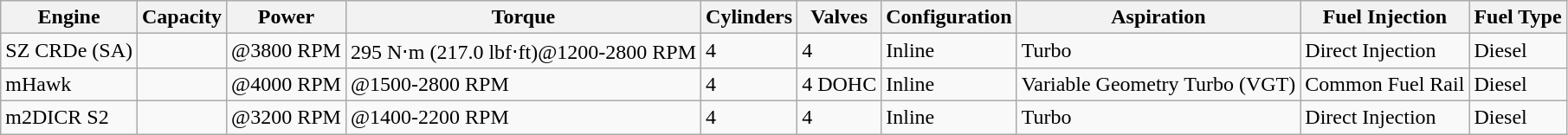<table class="wikitable">
<tr>
<th>Engine</th>
<th>Capacity</th>
<th>Power</th>
<th>Torque</th>
<th>Cylinders</th>
<th>Valves</th>
<th>Configuration</th>
<th>Aspiration</th>
<th>Fuel Injection</th>
<th>Fuel Type</th>
</tr>
<tr>
<td>SZ CRDe (SA)</td>
<td></td>
<td>@3800 RPM</td>
<td>295 N⋅m (217.0 lbf⋅ft)@1200-2800 RPM</td>
<td>4</td>
<td>4</td>
<td>Inline</td>
<td>Turbo</td>
<td>Direct Injection</td>
<td>Diesel</td>
</tr>
<tr>
<td>mHawk</td>
<td></td>
<td>@4000 RPM</td>
<td>@1500-2800 RPM</td>
<td>4</td>
<td>4 DOHC</td>
<td>Inline</td>
<td>Variable Geometry Turbo (VGT)</td>
<td>Common Fuel Rail</td>
<td>Diesel</td>
</tr>
<tr>
<td>m2DICR S2</td>
<td></td>
<td>@3200 RPM</td>
<td>@1400-2200 RPM</td>
<td>4</td>
<td>4</td>
<td>Inline</td>
<td>Turbo</td>
<td>Direct Injection</td>
<td>Diesel</td>
</tr>
</table>
